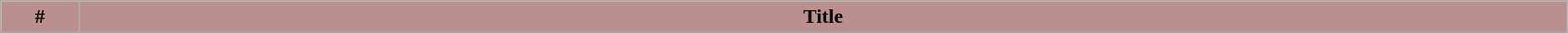<table class="wikitable plainrowheaders" width="99%" style="background:#FFFFFF;">
<tr>
<th width="5%" style="background:#BC8F8F;">#</th>
<th style="background:#BC8F8F;">Title<br>











</th>
</tr>
</table>
